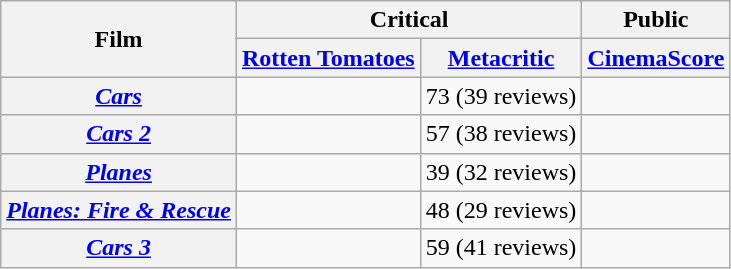<table class="wikitable plainrowheaders sortable" style="text-align: center;">
<tr>
<th scope="col" rowspan="2">Film</th>
<th scope="col" colspan="2">Critical</th>
<th colspan="2" scope="col">Public</th>
</tr>
<tr>
<th scope="col"><a href='#'>Rotten Tomatoes</a></th>
<th scope="col"><a href='#'>Metacritic</a></th>
<th scope="col"><a href='#'>CinemaScore</a></th>
</tr>
<tr>
<th scope="row"><em><a href='#'>Cars</a></em></th>
<td></td>
<td>73 (39 reviews)</td>
<td></td>
</tr>
<tr>
<th scope="row"><em><a href='#'>Cars 2</a></em></th>
<td></td>
<td>57 (38 reviews)</td>
<td></td>
</tr>
<tr>
<th scope="row"><em><a href='#'>Planes</a></em></th>
<td></td>
<td>39 (32 reviews)</td>
<td></td>
</tr>
<tr>
<th scope="row"><em><a href='#'>Planes: Fire & Rescue</a></em></th>
<td></td>
<td>48 (29 reviews)</td>
<td></td>
</tr>
<tr>
<th scope="row"><em><a href='#'>Cars 3</a></em></th>
<td></td>
<td>59 (41 reviews)</td>
<td></td>
</tr>
</table>
